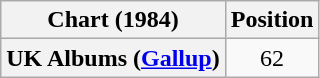<table class="wikitable plainrowheaders" style="text-align:center">
<tr>
<th scope="col">Chart (1984)</th>
<th scope="col">Position</th>
</tr>
<tr>
<th scope="row">UK Albums (<a href='#'>Gallup</a>)</th>
<td>62</td>
</tr>
</table>
